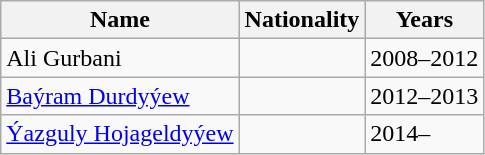<table class="wikitable" style="text-align: center">
<tr>
<th>Name</th>
<th>Nationality</th>
<th>Years</th>
</tr>
<tr>
<td align=left>Ali Gurbani</td>
<td></td>
<td align=left>2008–2012</td>
</tr>
<tr>
<td align=left><a href='#'>Baýram Durdyýew</a></td>
<td></td>
<td align=left>2012–2013</td>
</tr>
<tr>
<td align=left><a href='#'>Ýazguly Hojageldyýew</a></td>
<td></td>
<td align=left>2014–</td>
</tr>
</table>
